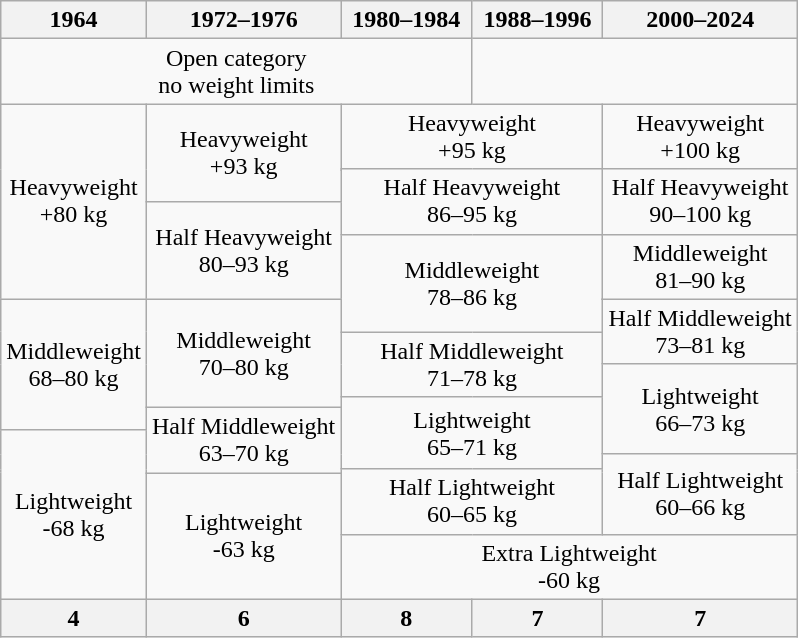<table class="wikitable" style="text-align:center">
<tr>
<th>1964</th>
<th>1972–1976</th>
<th> 1980–1984 </th>
<th> 1988–1996 </th>
<th>2000–2024 </th>
</tr>
<tr>
<td colspan=3>Open category<br>no weight limits</td>
<td colspan=2> </td>
</tr>
<tr>
<td rowspan=7>Heavyweight<br>+80 kg</td>
<td rowspan=3>Heavyweight<br>+93 kg</td>
<td rowspan=2 colspan=2>Heavyweight<br>+95 kg</td>
<td>Heavyweight<br>+100 kg</td>
</tr>
<tr>
<td rowspan=3>Half Heavyweight<br>90–100 kg</td>
</tr>
<tr>
<td rowspan=3 colspan=2>Half Heavyweight<br>86–95 kg</td>
</tr>
<tr>
<td rowspan=4>Half Heavyweight <br>80–93 kg</td>
</tr>
<tr>
<td rowspan=2>Middleweight<br>81–90 kg</td>
</tr>
<tr>
<td rowspan=3 colspan=2>Middleweight<br>78–86 kg</td>
</tr>
<tr>
<td rowspan=3>Half Middleweight<br>73–81 kg</td>
</tr>
<tr>
<td rowspan=5>Middleweight<br>68–80 kg</td>
<td rowspan=4>Middleweight<br>70–80 kg</td>
</tr>
<tr>
<td rowspan=2 colspan=2>Half Middleweight<br>71–78 kg</td>
</tr>
<tr>
<td rowspan=4>Lightweight<br>66–73 kg</td>
</tr>
<tr>
<td rowspan=4 colspan=2>Lightweight<br>65–71 kg</td>
</tr>
<tr>
<td rowspan=4>Half Middleweight <br>63–70 kg</td>
</tr>
<tr>
<td rowspan=5>Lightweight<br>-68 kg</td>
</tr>
<tr>
<td rowspan=3>Half Lightweight<br>60–66 kg</td>
</tr>
<tr>
<td rowspan=2 colspan=2>Half Lightweight<br>60–65 kg</td>
</tr>
<tr>
<td rowspan=2>Lightweight<br>-63 kg</td>
</tr>
<tr>
<td colspan=3>Extra Lightweight<br>-60 kg</td>
</tr>
<tr>
<th>4</th>
<th>6</th>
<th>8</th>
<th>7</th>
<th>7</th>
</tr>
</table>
